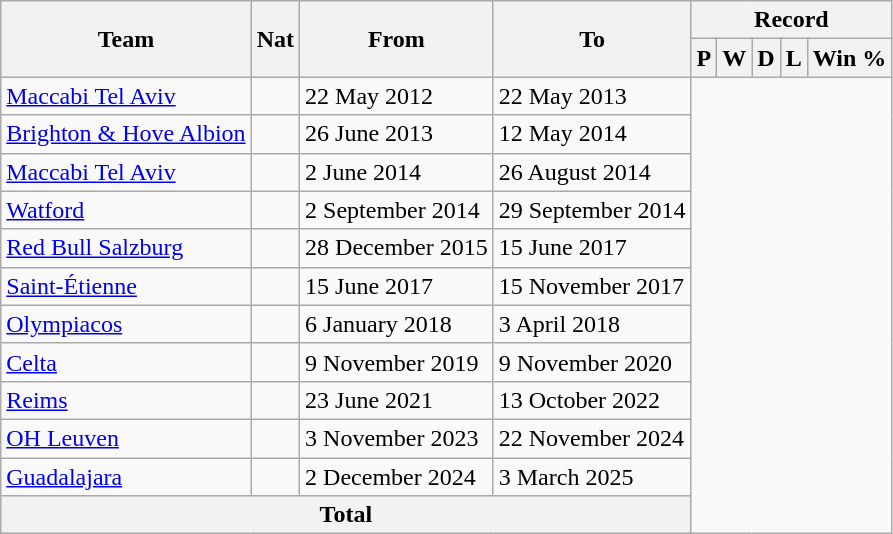<table class="wikitable" style="text-align: center">
<tr>
<th rowspan="2">Team</th>
<th rowspan="2">Nat</th>
<th rowspan="2">From</th>
<th rowspan="2">To</th>
<th colspan="7">Record</th>
</tr>
<tr>
<th>P</th>
<th>W</th>
<th>D</th>
<th>L</th>
<th>Win %</th>
</tr>
<tr>
<td align=left><a href='#'>Maccabi Tel Aviv</a></td>
<td></td>
<td align=left>22 May 2012</td>
<td align=left>22 May 2013<br></td>
</tr>
<tr>
<td align=left><a href='#'>Brighton & Hove Albion</a></td>
<td></td>
<td align=left>26 June 2013</td>
<td align=left>12 May 2014<br></td>
</tr>
<tr>
<td align=left><a href='#'>Maccabi Tel Aviv</a></td>
<td></td>
<td align=left>2 June 2014</td>
<td align=left>26 August 2014<br></td>
</tr>
<tr>
<td align=left><a href='#'>Watford</a></td>
<td></td>
<td align=left>2 September 2014</td>
<td align=left>29 September 2014<br></td>
</tr>
<tr>
<td align=left><a href='#'>Red Bull Salzburg</a></td>
<td></td>
<td align=left>28 December 2015</td>
<td align=left>15 June 2017<br></td>
</tr>
<tr>
<td align=left><a href='#'>Saint-Étienne</a></td>
<td></td>
<td align=left>15 June 2017</td>
<td align=left>15 November 2017<br></td>
</tr>
<tr>
<td align=left><a href='#'>Olympiacos</a></td>
<td></td>
<td align=left>6 January 2018</td>
<td align=left>3 April 2018<br></td>
</tr>
<tr>
<td align=left><a href='#'>Celta</a></td>
<td></td>
<td align=left>9 November 2019</td>
<td align=left>9 November 2020<br></td>
</tr>
<tr>
<td align=left><a href='#'>Reims</a></td>
<td></td>
<td align=left>23 June 2021</td>
<td align=left>13 October 2022<br></td>
</tr>
<tr>
<td align=left><a href='#'>OH Leuven</a></td>
<td></td>
<td align=left>3 November 2023</td>
<td align=left>22 November 2024<br></td>
</tr>
<tr>
<td align=left><a href='#'>Guadalajara</a></td>
<td></td>
<td align=left>2 December 2024</td>
<td align=left>3 March 2025<br></td>
</tr>
<tr>
<th colspan="4">Total<br></th>
</tr>
</table>
